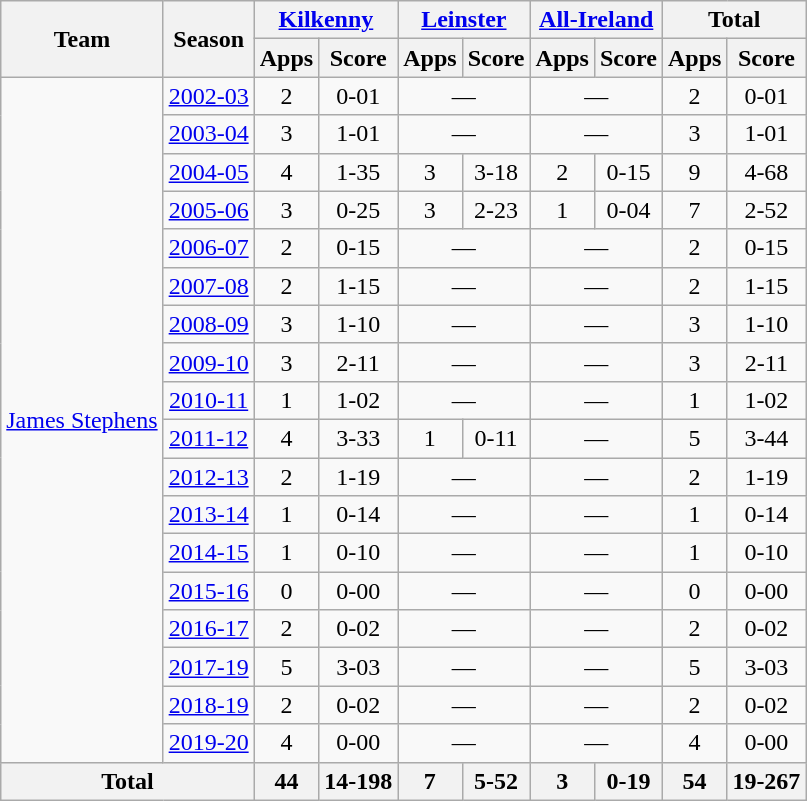<table class="wikitable" style="text-align:center">
<tr>
<th rowspan="2">Team</th>
<th rowspan="2">Season</th>
<th colspan="2"><a href='#'>Kilkenny</a></th>
<th colspan="2"><a href='#'>Leinster</a></th>
<th colspan="2"><a href='#'>All-Ireland</a></th>
<th colspan="2">Total</th>
</tr>
<tr>
<th>Apps</th>
<th>Score</th>
<th>Apps</th>
<th>Score</th>
<th>Apps</th>
<th>Score</th>
<th>Apps</th>
<th>Score</th>
</tr>
<tr>
<td rowspan="18"><a href='#'>James Stephens</a></td>
<td><a href='#'>2002-03</a></td>
<td>2</td>
<td>0-01</td>
<td colspan=2>—</td>
<td colspan=2>—</td>
<td>2</td>
<td>0-01</td>
</tr>
<tr>
<td><a href='#'>2003-04</a></td>
<td>3</td>
<td>1-01</td>
<td colspan=2>—</td>
<td colspan=2>—</td>
<td>3</td>
<td>1-01</td>
</tr>
<tr>
<td><a href='#'>2004-05</a></td>
<td>4</td>
<td>1-35</td>
<td>3</td>
<td>3-18</td>
<td>2</td>
<td>0-15</td>
<td>9</td>
<td>4-68</td>
</tr>
<tr>
<td><a href='#'>2005-06</a></td>
<td>3</td>
<td>0-25</td>
<td>3</td>
<td>2-23</td>
<td>1</td>
<td>0-04</td>
<td>7</td>
<td>2-52</td>
</tr>
<tr>
<td><a href='#'>2006-07</a></td>
<td>2</td>
<td>0-15</td>
<td colspan=2>—</td>
<td colspan=2>—</td>
<td>2</td>
<td>0-15</td>
</tr>
<tr>
<td><a href='#'>2007-08</a></td>
<td>2</td>
<td>1-15</td>
<td colspan=2>—</td>
<td colspan=2>—</td>
<td>2</td>
<td>1-15</td>
</tr>
<tr>
<td><a href='#'>2008-09</a></td>
<td>3</td>
<td>1-10</td>
<td colspan=2>—</td>
<td colspan=2>—</td>
<td>3</td>
<td>1-10</td>
</tr>
<tr>
<td><a href='#'>2009-10</a></td>
<td>3</td>
<td>2-11</td>
<td colspan=2>—</td>
<td colspan=2>—</td>
<td>3</td>
<td>2-11</td>
</tr>
<tr>
<td><a href='#'>2010-11</a></td>
<td>1</td>
<td>1-02</td>
<td colspan=2>—</td>
<td colspan=2>—</td>
<td>1</td>
<td>1-02</td>
</tr>
<tr>
<td><a href='#'>2011-12</a></td>
<td>4</td>
<td>3-33</td>
<td>1</td>
<td>0-11</td>
<td colspan=2>—</td>
<td>5</td>
<td>3-44</td>
</tr>
<tr>
<td><a href='#'>2012-13</a></td>
<td>2</td>
<td>1-19</td>
<td colspan=2>—</td>
<td colspan=2>—</td>
<td>2</td>
<td>1-19</td>
</tr>
<tr>
<td><a href='#'>2013-14</a></td>
<td>1</td>
<td>0-14</td>
<td colspan=2>—</td>
<td colspan=2>—</td>
<td>1</td>
<td>0-14</td>
</tr>
<tr>
<td><a href='#'>2014-15</a></td>
<td>1</td>
<td>0-10</td>
<td colspan=2>—</td>
<td colspan=2>—</td>
<td>1</td>
<td>0-10</td>
</tr>
<tr>
<td><a href='#'>2015-16</a></td>
<td>0</td>
<td>0-00</td>
<td colspan=2>—</td>
<td colspan=2>—</td>
<td>0</td>
<td>0-00</td>
</tr>
<tr>
<td><a href='#'>2016-17</a></td>
<td>2</td>
<td>0-02</td>
<td colspan=2>—</td>
<td colspan=2>—</td>
<td>2</td>
<td>0-02</td>
</tr>
<tr>
<td><a href='#'>2017-19</a></td>
<td>5</td>
<td>3-03</td>
<td colspan=2>—</td>
<td colspan=2>—</td>
<td>5</td>
<td>3-03</td>
</tr>
<tr>
<td><a href='#'>2018-19</a></td>
<td>2</td>
<td>0-02</td>
<td colspan=2>—</td>
<td colspan=2>—</td>
<td>2</td>
<td>0-02</td>
</tr>
<tr>
<td><a href='#'>2019-20</a></td>
<td>4</td>
<td>0-00</td>
<td colspan=2>—</td>
<td colspan=2>—</td>
<td>4</td>
<td>0-00</td>
</tr>
<tr>
<th colspan="2">Total</th>
<th>44</th>
<th>14-198</th>
<th>7</th>
<th>5-52</th>
<th>3</th>
<th>0-19</th>
<th>54</th>
<th>19-267</th>
</tr>
</table>
